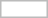<table style="margin: 1em auto; padding: 2px; border: 1px solid #BBBBBB; text-align: center; font-size: 90%;">
<tr>
<td></td>
<td></td>
<td></td>
<td></td>
<td></td>
<td></td>
</tr>
</table>
